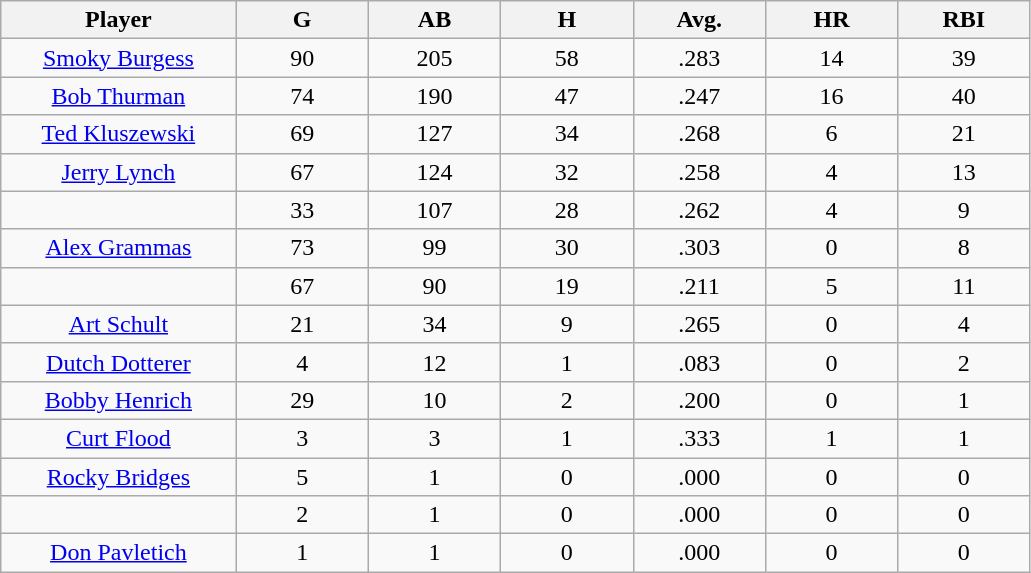<table class="wikitable sortable">
<tr>
<th bgcolor="#DDDDFF" width="16%">Player</th>
<th bgcolor="#DDDDFF" width="9%">G</th>
<th bgcolor="#DDDDFF" width="9%">AB</th>
<th bgcolor="#DDDDFF" width="9%">H</th>
<th bgcolor="#DDDDFF" width="9%">Avg.</th>
<th bgcolor="#DDDDFF" width="9%">HR</th>
<th bgcolor="#DDDDFF" width="9%">RBI</th>
</tr>
<tr align="center">
<td><a href='#'>Smoky Burgess</a></td>
<td>90</td>
<td>205</td>
<td>58</td>
<td>.283</td>
<td>14</td>
<td>39</td>
</tr>
<tr align="center">
<td><a href='#'>Bob Thurman</a></td>
<td>74</td>
<td>190</td>
<td>47</td>
<td>.247</td>
<td>16</td>
<td>40</td>
</tr>
<tr align="center">
<td><a href='#'>Ted Kluszewski</a></td>
<td>69</td>
<td>127</td>
<td>34</td>
<td>.268</td>
<td>6</td>
<td>21</td>
</tr>
<tr align="center">
<td><a href='#'>Jerry Lynch</a></td>
<td>67</td>
<td>124</td>
<td>32</td>
<td>.258</td>
<td>4</td>
<td>13</td>
</tr>
<tr align="center">
<td></td>
<td>33</td>
<td>107</td>
<td>28</td>
<td>.262</td>
<td>4</td>
<td>9</td>
</tr>
<tr align="center">
<td><a href='#'>Alex Grammas</a></td>
<td>73</td>
<td>99</td>
<td>30</td>
<td>.303</td>
<td>0</td>
<td>8</td>
</tr>
<tr align="center">
<td></td>
<td>67</td>
<td>90</td>
<td>19</td>
<td>.211</td>
<td>5</td>
<td>11</td>
</tr>
<tr align="center">
<td><a href='#'>Art Schult</a></td>
<td>21</td>
<td>34</td>
<td>9</td>
<td>.265</td>
<td>0</td>
<td>4</td>
</tr>
<tr align="center">
<td><a href='#'>Dutch Dotterer</a></td>
<td>4</td>
<td>12</td>
<td>1</td>
<td>.083</td>
<td>0</td>
<td>2</td>
</tr>
<tr align="center">
<td><a href='#'>Bobby Henrich</a></td>
<td>29</td>
<td>10</td>
<td>2</td>
<td>.200</td>
<td>0</td>
<td>1</td>
</tr>
<tr align="center">
<td><a href='#'>Curt Flood</a></td>
<td>3</td>
<td>3</td>
<td>1</td>
<td>.333</td>
<td>1</td>
<td>1</td>
</tr>
<tr align="center">
<td><a href='#'>Rocky Bridges</a></td>
<td>5</td>
<td>1</td>
<td>0</td>
<td>.000</td>
<td>0</td>
<td>0</td>
</tr>
<tr align="center">
<td></td>
<td>2</td>
<td>1</td>
<td>0</td>
<td>.000</td>
<td>0</td>
<td>0</td>
</tr>
<tr align="center">
<td><a href='#'>Don Pavletich</a></td>
<td>1</td>
<td>1</td>
<td>0</td>
<td>.000</td>
<td>0</td>
<td>0</td>
</tr>
</table>
